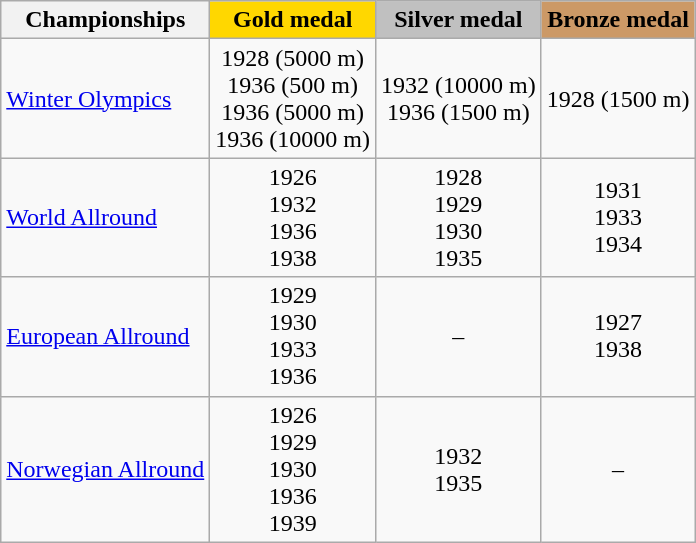<table class="wikitable">
<tr>
<th>Championships</th>
<td align=center bgcolor=gold><strong>Gold medal</strong></td>
<td align=center bgcolor=silver><strong>Silver medal</strong></td>
<td align=center bgcolor=cc9966><strong>Bronze medal</strong></td>
</tr>
<tr align="center">
<td align="left"><a href='#'>Winter Olympics</a></td>
<td>1928 (5000 m) <br> 1936 (500 m) <br> 1936 (5000 m) <br> 1936 (10000 m)</td>
<td>1932 (10000 m) <br> 1936 (1500 m)</td>
<td>1928 (1500 m)</td>
</tr>
<tr align="center">
<td align="left"><a href='#'>World Allround</a></td>
<td>1926 <br> 1932 <br> 1936 <br> 1938</td>
<td>1928 <br> 1929 <br> 1930 <br> 1935</td>
<td>1931 <br> 1933 <br> 1934</td>
</tr>
<tr align="center">
<td align="left"><a href='#'>European Allround</a></td>
<td>1929 <br> 1930 <br> 1933 <br> 1936</td>
<td>–</td>
<td>1927 <br> 1938</td>
</tr>
<tr align="center">
<td align="left"><a href='#'>Norwegian Allround</a></td>
<td>1926 <br> 1929 <br> 1930 <br> 1936 <br> 1939</td>
<td>1932 <br> 1935</td>
<td>–</td>
</tr>
</table>
